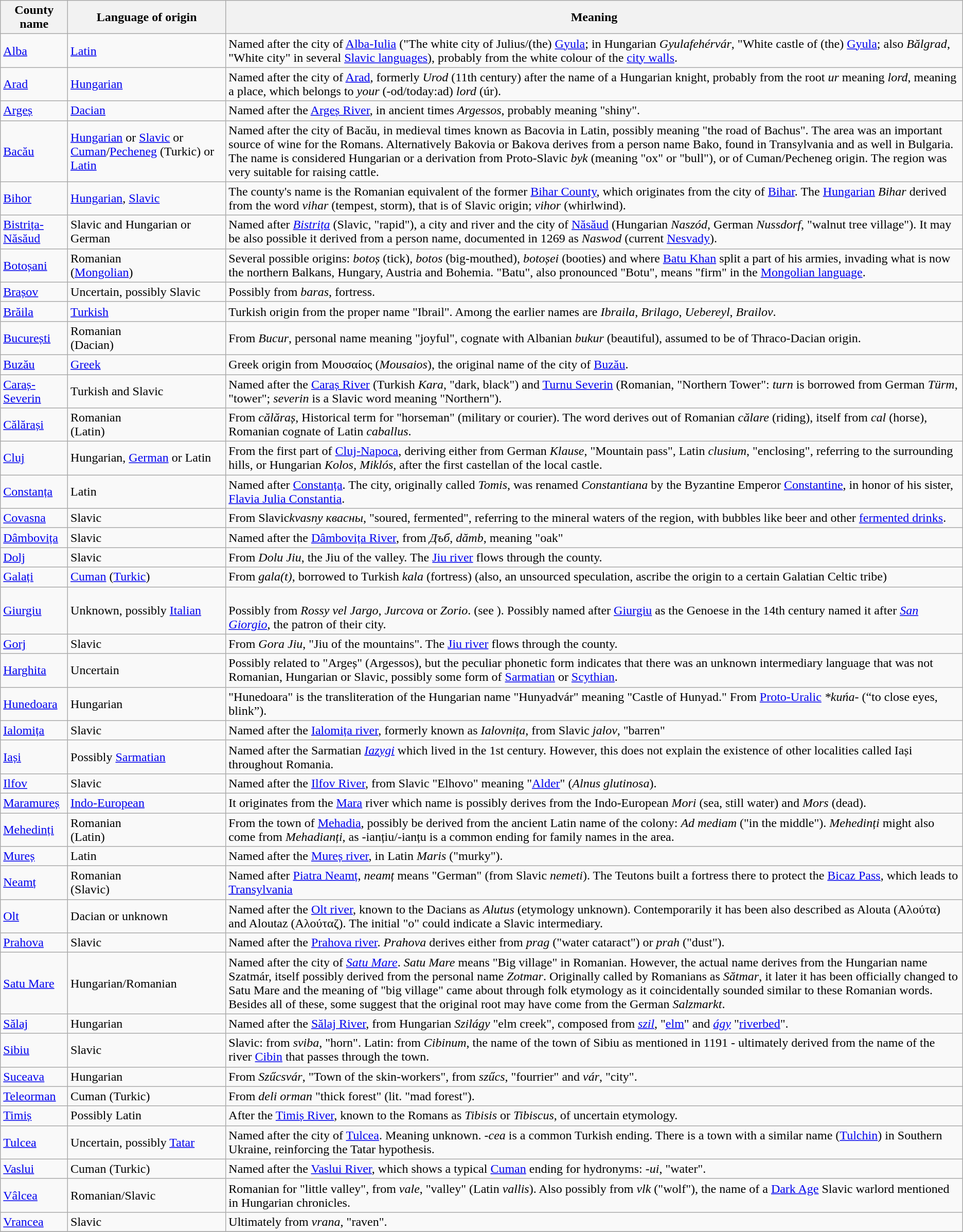<table class="wikitable sortable">
<tr align="left">
<th>County name</th>
<th>Language of origin</th>
<th>Meaning</th>
</tr>
<tr>
<td><a href='#'>Alba</a></td>
<td><a href='#'>Latin</a></td>
<td>Named after the city of <a href='#'>Alba-Iulia</a> ("The white city of Julius/(the) <a href='#'>Gyula</a>; in Hungarian <em>Gyulafehérvár</em>, "White castle of (the) <a href='#'>Gyula</a>; also <em>Bălgrad</em>, "White city" in several <a href='#'>Slavic languages</a>), probably from the white colour of the <a href='#'>city walls</a>.</td>
</tr>
<tr>
<td><a href='#'>Arad</a></td>
<td><a href='#'>Hungarian</a></td>
<td>Named after the city of <a href='#'>Arad</a>, formerly <em>Urod</em> (11th century) after the name of a Hungarian knight, probably from the root <em>ur</em> meaning <em>lord</em>, meaning a place, which belongs to <em>your</em> (-od/today:ad) <em>lord</em> (úr).</td>
</tr>
<tr>
<td><a href='#'>Argeș</a></td>
<td><a href='#'>Dacian</a></td>
<td>Named after the <a href='#'>Argeș River</a>, in ancient times <em>Argessos</em>, probably meaning "shiny".</td>
</tr>
<tr>
<td><a href='#'>Bacău</a></td>
<td><a href='#'>Hungarian</a> or <a href='#'>Slavic</a> or <a href='#'>Cuman</a>/<a href='#'>Pecheneg</a> (Turkic) or <a href='#'>Latin</a></td>
<td>Named after the city of Bacău, in medieval times known as Bacovia in Latin, possibly meaning "the road of Bachus". The area was an important source of wine for the Romans. Alternatively Bakovia or Bakova derives from a person name Bako, found in Transylvania and as well in Bulgaria. The name is considered Hungarian or a derivation from Proto-Slavic <em>byk</em> (meaning "ox" or "bull"), or of Cuman/Pecheneg origin. The region was very suitable for raising cattle.</td>
</tr>
<tr>
<td><a href='#'>Bihor</a></td>
<td><a href='#'>Hungarian</a>, <a href='#'>Slavic</a></td>
<td>The county's name is the Romanian equivalent of the former <a href='#'>Bihar County</a>, which originates from the city of <a href='#'>Bihar</a>. The <a href='#'>Hungarian</a> <em>Bihar</em> derived from the word <em>vihar</em> (tempest, storm), that is of Slavic origin; <em>vihor</em> (whirlwind).</td>
</tr>
<tr>
<td><a href='#'>Bistrița-Năsăud</a></td>
<td>Slavic and Hungarian or German</td>
<td>Named after <em><a href='#'>Bistrița</a></em> (Slavic, "rapid"), a city and river and the city of <a href='#'>Năsăud</a> (Hungarian <em>Naszód</em>, German <em>Nussdorf</em>, "walnut tree village"). It may be also possible it derived from a person name, documented in 1269 as <em>Naswod</em> (current <a href='#'>Nesvady</a>).</td>
</tr>
<tr>
<td><a href='#'>Botoșani</a></td>
<td>Romanian<br>(<a href='#'>Mongolian</a>)</td>
<td>Several possible origins: <em>botoș</em> (tick), <em>botos</em> (big-mouthed), <em>botoșei</em> (booties) and where <a href='#'>Batu Khan</a> split a part of his armies, invading what is now the northern Balkans, Hungary, Austria and Bohemia. "Batu", also pronounced "Botu", means "firm" in the <a href='#'>Mongolian language</a>.</td>
</tr>
<tr>
<td><a href='#'>Brașov</a></td>
<td>Uncertain, possibly Slavic</td>
<td>Possibly from <em>baras</em>, fortress.</td>
</tr>
<tr>
<td><a href='#'>Brăila</a></td>
<td><a href='#'>Turkish</a></td>
<td>Turkish origin from the proper name "Ibrail". Among the earlier names are <em>Ibraila</em>, <em>Brilago</em>, <em>Uebereyl</em>, <em>Brailov</em>.</td>
</tr>
<tr>
<td><a href='#'>București</a></td>
<td>Romanian<br>(Dacian)</td>
<td>From <em>Bucur</em>, personal name meaning "joyful", cognate with Albanian <em>bukur</em> (beautiful), assumed to be of Thraco-Dacian origin.</td>
</tr>
<tr>
<td><a href='#'>Buzău</a></td>
<td><a href='#'>Greek</a></td>
<td>Greek origin from Μουσαίος (<em>Mousaios</em>), the original name of the city of <a href='#'>Buzău</a>.</td>
</tr>
<tr>
<td><a href='#'>Caraș-Severin</a></td>
<td>Turkish and Slavic</td>
<td>Named after the <a href='#'>Caraș River</a> (Turkish <em>Kara</em>, "dark, black") and <a href='#'>Turnu Severin</a> (Romanian, "Northern Tower": <em>turn</em> is borrowed from German <em>Türm</em>, "tower"; <em>severin</em> is a Slavic word meaning "Northern").</td>
</tr>
<tr>
<td><a href='#'>Călărași</a></td>
<td>Romanian<br>(Latin)</td>
<td>From <em>călăraș</em>, Historical term for "horseman" (military or courier). The word derives out of Romanian <em>călare</em> (riding), itself from <em>cal</em> (horse), Romanian cognate of Latin <em>caballus</em>.</td>
</tr>
<tr>
<td><a href='#'>Cluj</a></td>
<td>Hungarian, <a href='#'>German</a> or Latin</td>
<td>From the first part of <a href='#'>Cluj-Napoca</a>, deriving either from German <em>Klause</em>, "Mountain pass", Latin <em>clusium</em>, "enclosing", referring to the surrounding hills, or Hungarian <em>Kolos, Miklós,</em> after the first castellan of the local castle.<br></td>
</tr>
<tr>
<td><a href='#'>Constanța</a></td>
<td>Latin</td>
<td>Named after <a href='#'>Constanța</a>. The city, originally called <em>Tomis</em>, was renamed <em>Constantiana</em> by the Byzantine Emperor <a href='#'>Constantine</a>, in honor of his sister, <a href='#'>Flavia Julia Constantia</a>.</td>
</tr>
<tr>
<td><a href='#'>Covasna</a></td>
<td>Slavic</td>
<td>From Slavic<em>kvasny квасны</em>, "soured, fermented", referring to the mineral waters of the region, with bubbles like beer and other <a href='#'>fermented drinks</a>.</td>
</tr>
<tr>
<td><a href='#'>Dâmbovița</a></td>
<td>Slavic</td>
<td>Named after the <a href='#'>Dâmbovița River</a>, from <em>Дъб</em>, <em>dămb</em>, meaning "oak"</td>
</tr>
<tr>
<td><a href='#'>Dolj</a></td>
<td>Slavic</td>
<td>From <em>Dolu Jiu</em>, the Jiu of the valley. The <a href='#'>Jiu river</a> flows through the county.</td>
</tr>
<tr>
<td><a href='#'>Galați</a></td>
<td><a href='#'>Cuman</a> (<a href='#'>Turkic</a>)</td>
<td>From <em>gala(t)</em>, borrowed to Turkish <em>kala</em> (fortress) (also, an unsourced speculation, ascribe the origin to a certain Galatian Celtic tribe)</td>
</tr>
<tr>
<td><a href='#'>Giurgiu</a></td>
<td>Unknown, possibly <a href='#'>Italian</a></td>
<td><br>Possibly from <em>Rossy vel Jargo</em>, <em>Jurcova</em> or <em>Zorio</em>. (see ). Possibly named after <a href='#'>Giurgiu</a> as the Genoese in the 14th century  named it after <em><a href='#'>San Giorgio</a></em>, the patron of their city.</td>
</tr>
<tr>
<td><a href='#'>Gorj</a></td>
<td>Slavic</td>
<td>From <em>Gora Jiu</em>, "Jiu of the mountains". The <a href='#'>Jiu river</a> flows through the county.</td>
</tr>
<tr>
<td><a href='#'>Harghita</a></td>
<td>Uncertain</td>
<td>Possibly related to "Argeș" (Argessos), but the peculiar phonetic form indicates that there was an unknown intermediary language that was not Romanian, Hungarian or Slavic, possibly some form of <a href='#'>Sarmatian</a> or <a href='#'>Scythian</a>.</td>
</tr>
<tr>
<td><a href='#'>Hunedoara</a></td>
<td>Hungarian</td>
<td>"Hunedoara" is the transliteration of the Hungarian name "Hunyadvár" meaning "Castle of Hunyad." From <a href='#'>Proto-Uralic</a> <em>*kuńa-</em> (“to close eyes, blink”).</td>
</tr>
<tr>
<td><a href='#'>Ialomița</a></td>
<td>Slavic</td>
<td>Named after the <a href='#'>Ialomița river</a>, formerly known as <em>Ialovnița</em>, from Slavic <em>jalov</em>, "barren"</td>
</tr>
<tr>
<td><a href='#'>Iași</a></td>
<td>Possibly <a href='#'>Sarmatian</a></td>
<td>Named after the Sarmatian <em><a href='#'>Iazygi</a></em> which lived in the 1st century. However, this does not explain the existence of other localities called Iași throughout Romania.</td>
</tr>
<tr>
<td><a href='#'>Ilfov</a></td>
<td>Slavic</td>
<td>Named after the <a href='#'>Ilfov River</a>, from Slavic "Elhovo" meaning "<a href='#'>Alder</a>" (<em>Alnus glutinosa</em>).</td>
</tr>
<tr>
<td><a href='#'>Maramureș</a></td>
<td><a href='#'>Indo-European</a></td>
<td>It originates from the <a href='#'>Mara</a> river which name is possibly derives from the Indo-European <em>Mori</em> (sea, still water) and <em>Mors</em> (dead).</td>
</tr>
<tr>
<td><a href='#'>Mehedinți</a></td>
<td>Romanian<br>(Latin)</td>
<td>From the town of <a href='#'>Mehadia</a>, possibly be derived from the ancient Latin name of the colony: <em>Ad mediam</em> ("in the middle"). <em>Mehedinți</em> might also come from <em>Mehadianți</em>, as -ianțiu/-ianțu is a common ending for family names in the area.</td>
</tr>
<tr>
<td><a href='#'>Mureș</a></td>
<td>Latin</td>
<td>Named after the <a href='#'>Mureș river</a>, in Latin <em>Maris</em> ("murky").</td>
</tr>
<tr>
<td><a href='#'>Neamț</a></td>
<td>Romanian<br>(Slavic)</td>
<td>Named after <a href='#'>Piatra Neamț</a>, <em>neamț</em> means "German" (from Slavic <em>nemeti</em>). The Teutons built a fortress there to protect the <a href='#'>Bicaz Pass</a>, which leads to <a href='#'>Transylvania</a></td>
</tr>
<tr>
<td><a href='#'>Olt</a></td>
<td>Dacian or unknown</td>
<td>Named after the <a href='#'>Olt river</a>, known to the Dacians as <em>Alutus</em> (etymology unknown). Contemporarily it has been also described as Alouta (Aλoύτα) and Aloutaz (Aλoύταζ). The initial "o" could indicate a Slavic intermediary.</td>
</tr>
<tr>
<td><a href='#'>Prahova</a></td>
<td>Slavic</td>
<td>Named after the <a href='#'>Prahova river</a>. <em>Prahova</em> derives either from <em>prag</em> ("water cataract") or  <em>prah</em> ("dust").</td>
</tr>
<tr>
<td><a href='#'>Satu Mare</a></td>
<td>Hungarian/Romanian</td>
<td>Named after the city of <em><a href='#'>Satu Mare</a></em>. <em>Satu Mare</em> means "Big village" in Romanian. However, the actual name derives from the Hungarian name Szatmár, itself possibly derived from the personal name <em>Zotmar</em>. Originally called by Romanians as <em>Sătmar</em>, it later it has been officially changed to Satu Mare and the meaning of "big village" came about through folk etymology as it coincidentally sounded similar to these Romanian words. Besides all of these, some suggest that the original root may have come from the German <em>Salzmarkt</em>.</td>
</tr>
<tr>
<td><a href='#'>Sălaj</a></td>
<td>Hungarian</td>
<td>Named after the <a href='#'>Sălaj River</a>, from Hungarian <em>Szilágy</em> "elm creek", composed from <em><a href='#'>szil</a></em>, "<a href='#'>elm</a>" and <em><a href='#'>ágy</a></em> "<a href='#'>riverbed</a>".</td>
</tr>
<tr>
<td><a href='#'>Sibiu</a></td>
<td>Slavic</td>
<td>Slavic: from <em>sviba</em>, "horn". Latin: from <em>Cibinum</em>, the name of the town of Sibiu as mentioned in 1191 - ultimately derived from the name of the river <a href='#'>Cibin</a>   that passes through the town.</td>
</tr>
<tr>
<td><a href='#'>Suceava</a></td>
<td>Hungarian</td>
<td>From <em>Szűcsvár</em>, "Town of the skin-workers", from <em>szűcs</em>, "fourrier" and <em>vár</em>, "city".</td>
</tr>
<tr>
<td><a href='#'>Teleorman</a></td>
<td>Cuman (Turkic)</td>
<td>From <em>deli orman</em> "thick forest" (lit. "mad forest").</td>
</tr>
<tr>
<td><a href='#'>Timiș</a></td>
<td>Possibly Latin</td>
<td>After the <a href='#'>Timiș River</a>, known to the Romans as <em>Tibisis</em> or <em>Tibiscus</em>, of uncertain etymology.</td>
</tr>
<tr>
<td><a href='#'>Tulcea</a></td>
<td>Uncertain, possibly <a href='#'>Tatar</a></td>
<td>Named after the city of <a href='#'>Tulcea</a>. Meaning unknown. <em>-cea</em> is a common Turkish ending. There is a town with a similar name (<a href='#'>Tulchin</a>) in Southern Ukraine, reinforcing the Tatar hypothesis.</td>
</tr>
<tr>
<td><a href='#'>Vaslui</a></td>
<td>Cuman (Turkic)</td>
<td>Named after the <a href='#'>Vaslui River</a>, which shows a typical <a href='#'>Cuman</a> ending for hydronyms: <em>-ui</em>, "water".</td>
</tr>
<tr>
<td><a href='#'>Vâlcea</a></td>
<td>Romanian/Slavic</td>
<td>Romanian for "little valley", from <em>vale</em>, "valley" (Latin <em>vallis</em>). Also possibly from <em>vlk</em> ("wolf"), the name of a <a href='#'>Dark Age</a> Slavic warlord mentioned in Hungarian chronicles.</td>
</tr>
<tr>
<td><a href='#'>Vrancea</a></td>
<td>Slavic</td>
<td>Ultimately from <em>vrana</em>, "raven".</td>
</tr>
<tr>
</tr>
</table>
